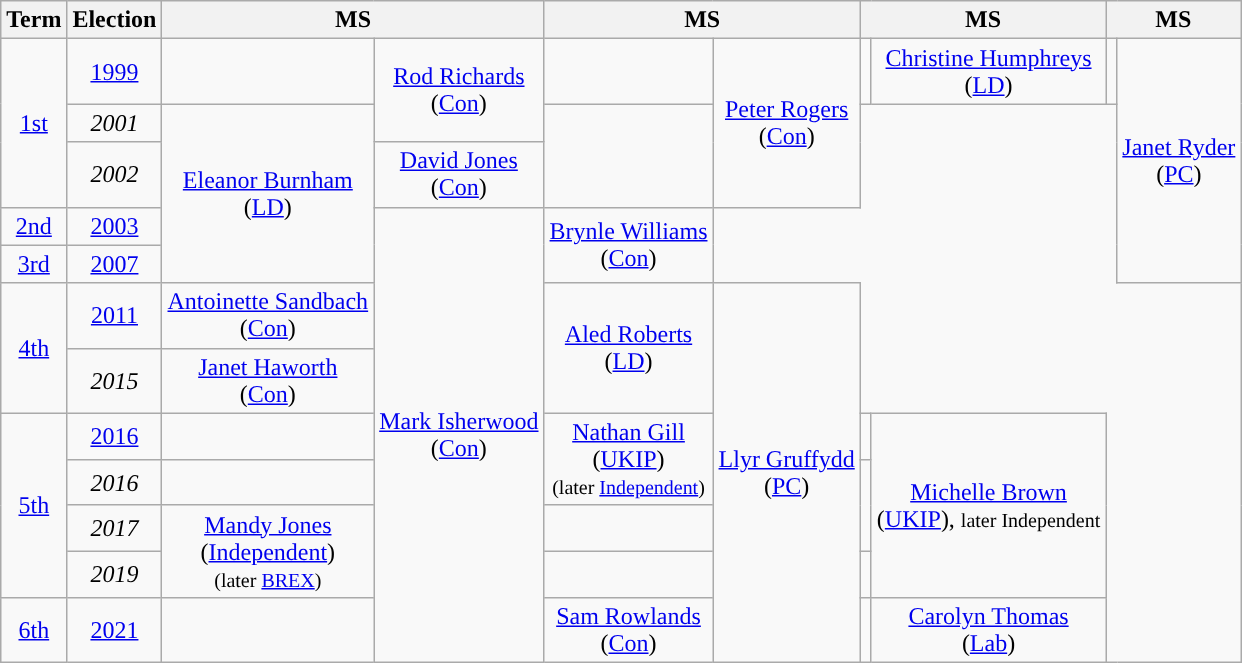<table class="wikitable" style="text-align:center">
<tr>
<th>Term</th>
<th>Election</th>
<th colspan="2">MS</th>
<th colspan="2">MS</th>
<th colspan="2">MS</th>
<th colspan="2">MS</th>
</tr>
<tr>
<td rowspan="3"><a href='#'>1st</a></td>
<td><a href='#'>1999</a></td>
<td></td>
<td rowspan="2"><a href='#'>Rod Richards</a><br>(<a href='#'>Con</a>)</td>
<td></td>
<td rowspan="3"><a href='#'>Peter Rogers</a><br>(<a href='#'>Con</a>)</td>
<td></td>
<td><a href='#'>Christine Humphreys</a><br>(<a href='#'>LD</a>)</td>
<td></td>
<td rowspan="5"><a href='#'>Janet Ryder</a><br>(<a href='#'>PC</a>)</td>
</tr>
<tr>
<td><em>2001</em></td>
<td rowspan="4"><a href='#'>Eleanor Burnham</a><br>(<a href='#'>LD</a>)</td>
</tr>
<tr>
<td><em>2002</em></td>
<td><a href='#'>David Jones</a><br>(<a href='#'>Con</a>)</td>
</tr>
<tr>
<td><a href='#'>2nd</a></td>
<td><a href='#'>2003</a></td>
<td rowspan="9"><a href='#'>Mark Isherwood</a><br>(<a href='#'>Con</a>)</td>
<td rowspan="2"><a href='#'>Brynle Williams</a><br>(<a href='#'>Con</a>)</td>
</tr>
<tr>
<td><a href='#'>3rd</a></td>
<td><a href='#'>2007</a></td>
</tr>
<tr>
<td rowspan="2"><a href='#'>4th</a></td>
<td><a href='#'>2011</a></td>
<td><a href='#'>Antoinette Sandbach</a><br>(<a href='#'>Con</a>)</td>
<td rowspan="2"><a href='#'>Aled Roberts</a><br>(<a href='#'>LD</a>)</td>
<td rowspan="7"><a href='#'>Llyr Gruffydd</a><br>(<a href='#'>PC</a>)</td>
</tr>
<tr>
<td><em>2015</em></td>
<td><a href='#'>Janet Haworth</a><br>(<a href='#'>Con</a>)</td>
</tr>
<tr>
<td rowspan="4"><a href='#'>5th</a></td>
<td><a href='#'>2016</a></td>
<td style="color:inherit;background:"></td>
<td rowspan="2"><a href='#'>Nathan Gill</a><br>(<a href='#'>UKIP</a>)<br><small>(later <a href='#'>Independent</a>)</small></td>
<td></td>
<td rowspan="4"><a href='#'>Michelle Brown</a><br>(<a href='#'>UKIP</a>), <small>later Independent</small></td>
</tr>
<tr>
<td><em>2016</em></td>
<td></td>
</tr>
<tr>
<td><em>2017</em></td>
<td rowspan="2"><a href='#'>Mandy Jones</a><br>(<a href='#'>Independent</a>)<br><small>(later <a href='#'>BREX</a>)</small></td>
</tr>
<tr>
<td><em>2019</em></td>
<td></td>
<td></td>
</tr>
<tr>
<td><a href='#'>6th</a></td>
<td><a href='#'>2021</a></td>
<td style="color:inherit;background:"></td>
<td><a href='#'>Sam Rowlands</a><br>(<a href='#'>Con</a>)</td>
<td style="color:inherit;background:"></td>
<td><a href='#'>Carolyn Thomas</a><br>(<a href='#'>Lab</a>)</td>
</tr>
</table>
